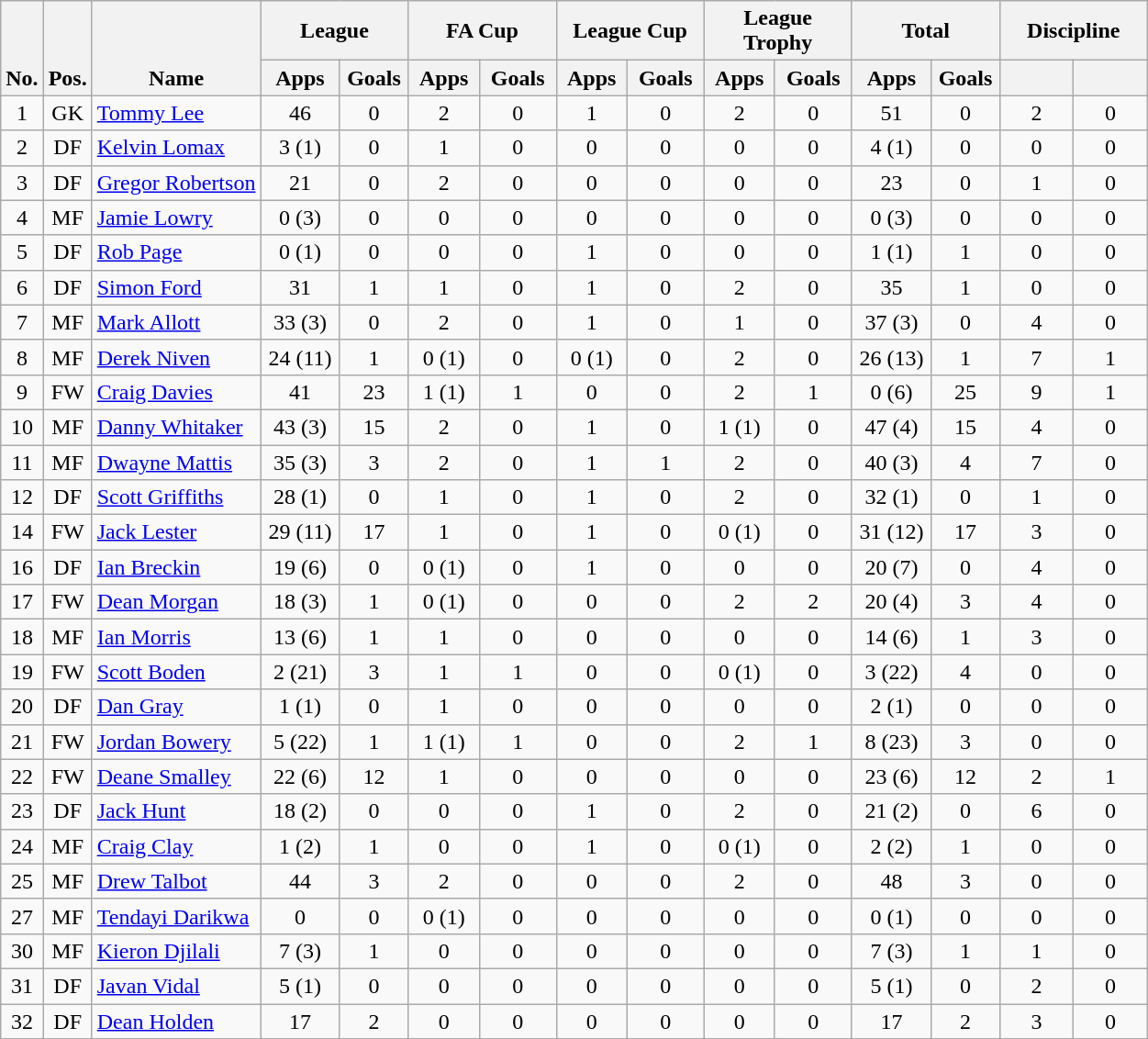<table class="wikitable" style="text-align:center">
<tr>
<th rowspan="2" valign="bottom">No.</th>
<th rowspan="2" valign="bottom">Pos.</th>
<th rowspan="2" valign="bottom">Name</th>
<th colspan="2" width="100">League</th>
<th colspan="2" width="100">FA Cup</th>
<th colspan="2" width="100">League Cup</th>
<th colspan="2" width="100">League Trophy</th>
<th colspan="2" width="100">Total</th>
<th colspan="2" width="100">Discipline</th>
</tr>
<tr>
<th>Apps</th>
<th>Goals</th>
<th>Apps</th>
<th>Goals</th>
<th>Apps</th>
<th>Goals</th>
<th>Apps</th>
<th>Goals</th>
<th>Apps</th>
<th>Goals</th>
<th></th>
<th></th>
</tr>
<tr>
<td>1</td>
<td>GK</td>
<td align="left"> <a href='#'>Tommy Lee</a></td>
<td>46</td>
<td>0</td>
<td>2</td>
<td>0</td>
<td>1</td>
<td>0</td>
<td>2</td>
<td>0</td>
<td>51</td>
<td>0</td>
<td>2</td>
<td>0</td>
</tr>
<tr>
<td>2</td>
<td>DF</td>
<td align="left"> <a href='#'>Kelvin Lomax</a></td>
<td>3 (1)</td>
<td>0</td>
<td>1</td>
<td>0</td>
<td>0</td>
<td>0</td>
<td>0</td>
<td>0</td>
<td>4 (1)</td>
<td>0</td>
<td>0</td>
<td>0</td>
</tr>
<tr>
<td>3</td>
<td>DF</td>
<td align="left"> <a href='#'>Gregor Robertson</a></td>
<td>21</td>
<td>0</td>
<td>2</td>
<td>0</td>
<td>0</td>
<td>0</td>
<td>0</td>
<td>0</td>
<td>23</td>
<td>0</td>
<td>1</td>
<td>0</td>
</tr>
<tr>
<td>4</td>
<td>MF</td>
<td align="left"> <a href='#'>Jamie Lowry</a></td>
<td>0 (3)</td>
<td>0</td>
<td>0</td>
<td>0</td>
<td>0</td>
<td>0</td>
<td>0</td>
<td>0</td>
<td>0 (3)</td>
<td>0</td>
<td>0</td>
<td>0</td>
</tr>
<tr>
<td>5</td>
<td>DF</td>
<td align="left"> <a href='#'>Rob Page</a></td>
<td>0 (1)</td>
<td>0</td>
<td>0</td>
<td>0</td>
<td>1</td>
<td>0</td>
<td>0</td>
<td>0</td>
<td>1 (1)</td>
<td>1</td>
<td>0</td>
<td>0</td>
</tr>
<tr>
<td>6</td>
<td>DF</td>
<td align="left"> <a href='#'>Simon Ford</a></td>
<td>31</td>
<td>1</td>
<td>1</td>
<td>0</td>
<td>1</td>
<td>0</td>
<td>2</td>
<td>0</td>
<td>35</td>
<td>1</td>
<td>0</td>
<td>0</td>
</tr>
<tr>
<td>7</td>
<td>MF</td>
<td align="left"> <a href='#'>Mark Allott</a></td>
<td>33 (3)</td>
<td>0</td>
<td>2</td>
<td>0</td>
<td>1</td>
<td>0</td>
<td>1</td>
<td>0</td>
<td>37 (3)</td>
<td>0</td>
<td>4</td>
<td>0</td>
</tr>
<tr>
<td>8</td>
<td>MF</td>
<td align="left"> <a href='#'>Derek Niven</a></td>
<td>24 (11)</td>
<td>1</td>
<td>0 (1)</td>
<td>0</td>
<td>0 (1)</td>
<td>0</td>
<td>2</td>
<td>0</td>
<td>26 (13)</td>
<td>1</td>
<td>7</td>
<td>1</td>
</tr>
<tr>
<td>9</td>
<td>FW</td>
<td align="left"> <a href='#'>Craig Davies</a></td>
<td>41</td>
<td>23</td>
<td>1 (1)</td>
<td>1</td>
<td>0</td>
<td>0</td>
<td>2</td>
<td>1</td>
<td>0 (6)</td>
<td>25</td>
<td>9</td>
<td>1</td>
</tr>
<tr>
<td>10</td>
<td>MF</td>
<td align="left"> <a href='#'>Danny Whitaker</a></td>
<td>43 (3)</td>
<td>15</td>
<td>2</td>
<td>0</td>
<td>1</td>
<td>0</td>
<td>1 (1)</td>
<td>0</td>
<td>47 (4)</td>
<td>15</td>
<td>4</td>
<td>0</td>
</tr>
<tr>
<td>11</td>
<td>MF</td>
<td align="left"> <a href='#'>Dwayne Mattis</a></td>
<td>35 (3)</td>
<td>3</td>
<td>2</td>
<td>0</td>
<td>1</td>
<td>1</td>
<td>2</td>
<td>0</td>
<td>40 (3)</td>
<td>4</td>
<td>7</td>
<td>0</td>
</tr>
<tr>
<td>12</td>
<td>DF</td>
<td align="left"> <a href='#'>Scott Griffiths</a></td>
<td>28 (1)</td>
<td>0</td>
<td>1</td>
<td>0</td>
<td>1</td>
<td>0</td>
<td>2</td>
<td>0</td>
<td>32 (1)</td>
<td>0</td>
<td>1</td>
<td>0</td>
</tr>
<tr>
<td>14</td>
<td>FW</td>
<td align="left"> <a href='#'>Jack Lester</a></td>
<td>29 (11)</td>
<td>17</td>
<td>1</td>
<td>0</td>
<td>1</td>
<td>0</td>
<td>0 (1)</td>
<td>0</td>
<td>31 (12)</td>
<td>17</td>
<td>3</td>
<td>0</td>
</tr>
<tr>
<td>16</td>
<td>DF</td>
<td align="left"> <a href='#'>Ian Breckin</a></td>
<td>19 (6)</td>
<td>0</td>
<td>0 (1)</td>
<td>0</td>
<td>1</td>
<td>0</td>
<td>0</td>
<td>0</td>
<td>20 (7)</td>
<td>0</td>
<td>4</td>
<td>0</td>
</tr>
<tr>
<td>17</td>
<td>FW</td>
<td align="left"> <a href='#'>Dean Morgan</a></td>
<td>18 (3)</td>
<td>1</td>
<td>0 (1)</td>
<td>0</td>
<td>0</td>
<td>0</td>
<td>2</td>
<td>2</td>
<td>20 (4)</td>
<td>3</td>
<td>4</td>
<td>0</td>
</tr>
<tr>
<td>18</td>
<td>MF</td>
<td align="left"> <a href='#'>Ian Morris</a></td>
<td>13 (6)</td>
<td>1</td>
<td>1</td>
<td>0</td>
<td>0</td>
<td>0</td>
<td>0</td>
<td>0</td>
<td>14 (6)</td>
<td>1</td>
<td>3</td>
<td>0</td>
</tr>
<tr>
<td>19</td>
<td>FW</td>
<td align="left"> <a href='#'>Scott Boden</a></td>
<td>2 (21)</td>
<td>3</td>
<td>1</td>
<td>1</td>
<td>0</td>
<td>0</td>
<td>0 (1)</td>
<td>0</td>
<td>3 (22)</td>
<td>4</td>
<td>0</td>
<td>0</td>
</tr>
<tr>
<td>20</td>
<td>DF</td>
<td align="left"> <a href='#'>Dan Gray</a></td>
<td>1 (1)</td>
<td>0</td>
<td>1</td>
<td>0</td>
<td>0</td>
<td>0</td>
<td>0</td>
<td>0</td>
<td>2 (1)</td>
<td>0</td>
<td>0</td>
<td>0</td>
</tr>
<tr>
<td>21</td>
<td>FW</td>
<td align="left"> <a href='#'>Jordan Bowery</a></td>
<td>5 (22)</td>
<td>1</td>
<td>1 (1)</td>
<td>1</td>
<td>0</td>
<td>0</td>
<td>2</td>
<td>1</td>
<td>8 (23)</td>
<td>3</td>
<td>0</td>
<td>0</td>
</tr>
<tr>
<td>22</td>
<td>FW</td>
<td align="left"> <a href='#'>Deane Smalley</a></td>
<td>22 (6)</td>
<td>12</td>
<td>1</td>
<td>0</td>
<td>0</td>
<td>0</td>
<td>0</td>
<td>0</td>
<td>23 (6)</td>
<td>12</td>
<td>2</td>
<td>1</td>
</tr>
<tr>
<td>23</td>
<td>DF</td>
<td align="left"> <a href='#'>Jack Hunt</a></td>
<td>18 (2)</td>
<td>0</td>
<td>0</td>
<td>0</td>
<td>1</td>
<td>0</td>
<td>2</td>
<td>0</td>
<td>21 (2)</td>
<td>0</td>
<td>6</td>
<td>0</td>
</tr>
<tr>
<td>24</td>
<td>MF</td>
<td align="left"> <a href='#'>Craig Clay</a></td>
<td>1 (2)</td>
<td>1</td>
<td>0</td>
<td>0</td>
<td>1</td>
<td>0</td>
<td>0 (1)</td>
<td>0</td>
<td>2 (2)</td>
<td>1</td>
<td>0</td>
<td>0</td>
</tr>
<tr>
<td>25</td>
<td>MF</td>
<td align="left"> <a href='#'>Drew Talbot</a></td>
<td>44</td>
<td>3</td>
<td>2</td>
<td>0</td>
<td>0</td>
<td>0</td>
<td>2</td>
<td>0</td>
<td>48</td>
<td>3</td>
<td>0</td>
<td>0</td>
</tr>
<tr>
<td>27</td>
<td>MF</td>
<td align="left"> <a href='#'>Tendayi Darikwa</a></td>
<td>0</td>
<td>0</td>
<td>0 (1)</td>
<td>0</td>
<td>0</td>
<td>0</td>
<td>0</td>
<td>0</td>
<td>0 (1)</td>
<td>0</td>
<td>0</td>
<td>0</td>
</tr>
<tr>
<td>30</td>
<td>MF</td>
<td align="left"> <a href='#'>Kieron Djilali</a></td>
<td>7 (3)</td>
<td>1</td>
<td>0</td>
<td>0</td>
<td>0</td>
<td>0</td>
<td>0</td>
<td>0</td>
<td>7 (3)</td>
<td>1</td>
<td>1</td>
<td>0</td>
</tr>
<tr>
<td>31</td>
<td>DF</td>
<td align="left"> <a href='#'>Javan Vidal</a></td>
<td>5 (1)</td>
<td>0</td>
<td>0</td>
<td>0</td>
<td>0</td>
<td>0</td>
<td>0</td>
<td>0</td>
<td>5 (1)</td>
<td>0</td>
<td>2</td>
<td>0</td>
</tr>
<tr>
<td>32</td>
<td>DF</td>
<td align="left"> <a href='#'>Dean Holden</a></td>
<td>17</td>
<td>2</td>
<td>0</td>
<td>0</td>
<td>0</td>
<td>0</td>
<td>0</td>
<td>0</td>
<td>17</td>
<td>2</td>
<td>3</td>
<td>0</td>
</tr>
</table>
